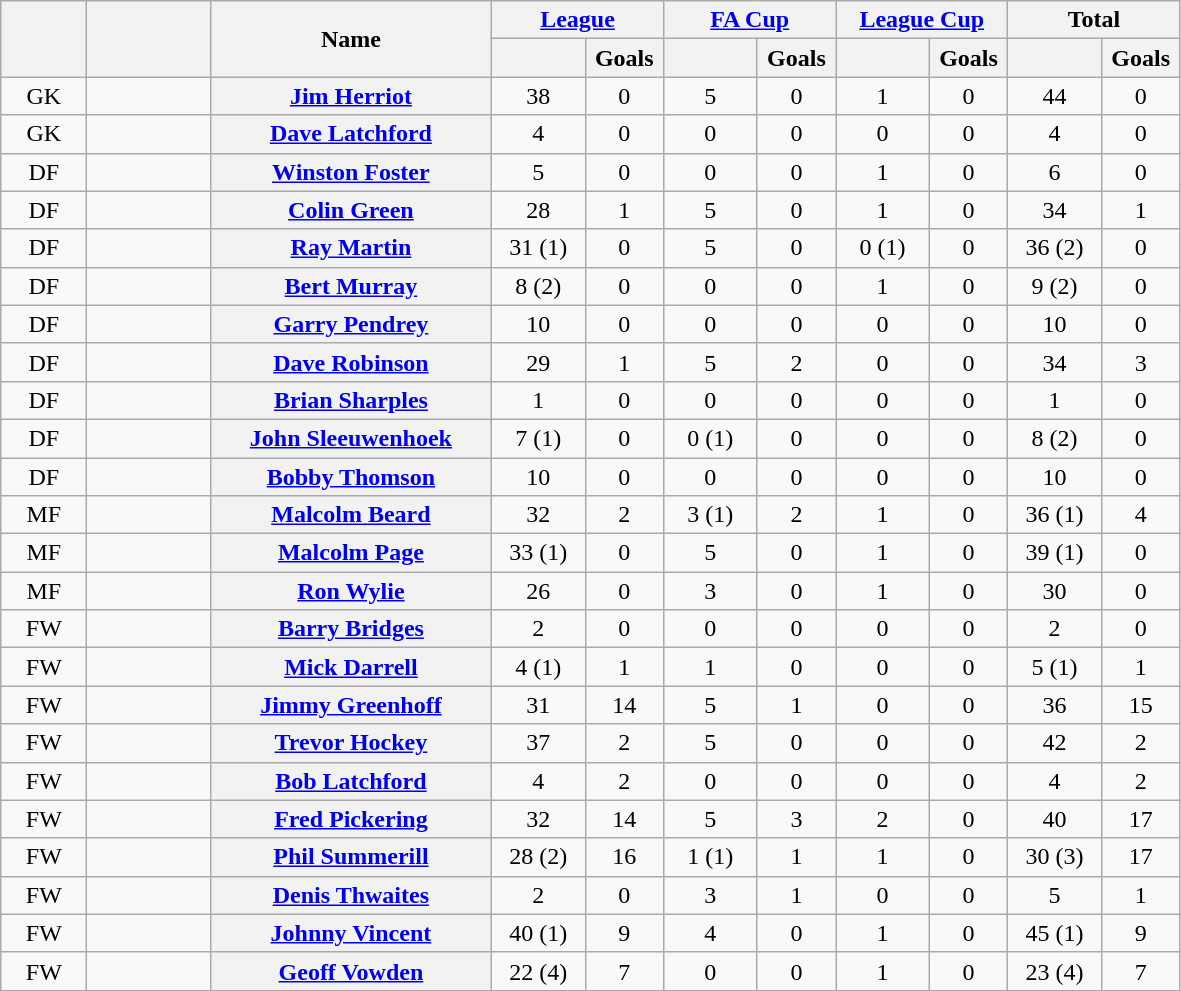<table class="wikitable plainrowheaders" style="text-align:center;">
<tr>
<th rowspan="2" scope="col" width="50"></th>
<th rowspan="2" scope="col" width="75"></th>
<th rowspan="2" scope="col" width="180" scope=col>Name</th>
<th colspan="2"><a href='#'>League</a></th>
<th colspan="2"><a href='#'>FA Cup</a></th>
<th colspan="2"><a href='#'>League Cup</a></th>
<th colspan="2">Total</th>
</tr>
<tr>
<th scope="col" width="55"></th>
<th scope="col" width="45">Goals</th>
<th scope="col" width="55"></th>
<th scope="col" width="45">Goals</th>
<th scope="col" width="55"></th>
<th scope="col" width="45">Goals</th>
<th scope="col" width="55"></th>
<th scope="col" width="45">Goals</th>
</tr>
<tr>
<td>GK</td>
<td></td>
<th scope="row"><a href='#'>Jim Herriot</a></th>
<td>38</td>
<td>0</td>
<td>5</td>
<td>0</td>
<td>1</td>
<td>0</td>
<td>44</td>
<td>0</td>
</tr>
<tr>
<td>GK</td>
<td></td>
<th scope="row"><a href='#'>Dave Latchford</a></th>
<td>4</td>
<td>0</td>
<td>0</td>
<td>0</td>
<td>0</td>
<td>0</td>
<td>4</td>
<td>0</td>
</tr>
<tr>
<td>DF</td>
<td></td>
<th scope="row"><a href='#'>Winston Foster</a></th>
<td>5</td>
<td>0</td>
<td>0</td>
<td>0</td>
<td>1</td>
<td>0</td>
<td>6</td>
<td>0</td>
</tr>
<tr>
<td>DF</td>
<td></td>
<th scope="row"><a href='#'>Colin Green</a></th>
<td>28</td>
<td>1</td>
<td>5</td>
<td>0</td>
<td>1</td>
<td>0</td>
<td>34</td>
<td>1</td>
</tr>
<tr>
<td>DF</td>
<td></td>
<th scope="row"><a href='#'>Ray Martin</a></th>
<td>31 (1)</td>
<td>0</td>
<td>5</td>
<td>0</td>
<td>0 (1)</td>
<td>0</td>
<td>36 (2)</td>
<td>0</td>
</tr>
<tr>
<td>DF</td>
<td></td>
<th scope="row"><a href='#'>Bert Murray</a></th>
<td>8 (2)</td>
<td>0</td>
<td>0</td>
<td>0</td>
<td>1</td>
<td>0</td>
<td>9 (2)</td>
<td>0</td>
</tr>
<tr>
<td>DF</td>
<td></td>
<th scope="row"><a href='#'>Garry Pendrey</a></th>
<td>10</td>
<td>0</td>
<td>0</td>
<td>0</td>
<td>0</td>
<td>0</td>
<td>10</td>
<td>0</td>
</tr>
<tr>
<td>DF</td>
<td></td>
<th scope="row"><a href='#'>Dave Robinson</a></th>
<td>29</td>
<td>1</td>
<td>5</td>
<td>2</td>
<td>0</td>
<td>0</td>
<td>34</td>
<td>3</td>
</tr>
<tr>
<td>DF</td>
<td></td>
<th scope="row"><a href='#'>Brian Sharples</a></th>
<td>1</td>
<td>0</td>
<td>0</td>
<td>0</td>
<td>0</td>
<td>0</td>
<td>1</td>
<td>0</td>
</tr>
<tr>
<td>DF</td>
<td></td>
<th scope="row"><a href='#'>John Sleeuwenhoek</a></th>
<td>7 (1)</td>
<td>0</td>
<td>0 (1)</td>
<td>0</td>
<td>0</td>
<td>0</td>
<td>8 (2)</td>
<td>0</td>
</tr>
<tr>
<td>DF</td>
<td></td>
<th scope="row"><a href='#'>Bobby Thomson</a></th>
<td>10</td>
<td>0</td>
<td>0</td>
<td>0</td>
<td>0</td>
<td>0</td>
<td>10</td>
<td>0</td>
</tr>
<tr>
<td>MF</td>
<td></td>
<th scope="row"><a href='#'>Malcolm Beard</a></th>
<td>32</td>
<td>2</td>
<td>3 (1)</td>
<td>2</td>
<td>1</td>
<td>0</td>
<td>36 (1)</td>
<td>4</td>
</tr>
<tr>
<td>MF</td>
<td></td>
<th scope="row"><a href='#'>Malcolm Page</a></th>
<td>33 (1)</td>
<td>0</td>
<td>5</td>
<td>0</td>
<td>1</td>
<td>0</td>
<td>39 (1)</td>
<td>0</td>
</tr>
<tr>
<td>MF</td>
<td></td>
<th scope="row"><a href='#'>Ron Wylie</a></th>
<td>26</td>
<td>0</td>
<td>3</td>
<td>0</td>
<td>1</td>
<td>0</td>
<td>30</td>
<td>0</td>
</tr>
<tr>
<td>FW</td>
<td></td>
<th scope="row"><a href='#'>Barry Bridges</a> </th>
<td>2</td>
<td>0</td>
<td>0</td>
<td>0</td>
<td>0</td>
<td>0</td>
<td>2</td>
<td>0</td>
</tr>
<tr>
<td>FW</td>
<td></td>
<th scope="row"><a href='#'>Mick Darrell</a></th>
<td>4 (1)</td>
<td>1</td>
<td>1</td>
<td>0</td>
<td>0</td>
<td>0</td>
<td>5 (1)</td>
<td>1</td>
</tr>
<tr>
<td>FW</td>
<td></td>
<th scope="row"><a href='#'>Jimmy Greenhoff</a></th>
<td>31</td>
<td>14</td>
<td>5</td>
<td>1</td>
<td>0</td>
<td>0</td>
<td>36</td>
<td>15</td>
</tr>
<tr>
<td>FW</td>
<td></td>
<th scope="row"><a href='#'>Trevor Hockey</a></th>
<td>37</td>
<td>2</td>
<td>5</td>
<td>0</td>
<td>0</td>
<td>0</td>
<td>42</td>
<td>2</td>
</tr>
<tr>
<td>FW</td>
<td></td>
<th scope="row"><a href='#'>Bob Latchford</a></th>
<td>4</td>
<td>2</td>
<td>0</td>
<td>0</td>
<td>0</td>
<td>0</td>
<td>4</td>
<td>2</td>
</tr>
<tr>
<td>FW</td>
<td></td>
<th scope="row"><a href='#'>Fred Pickering</a></th>
<td>32</td>
<td>14</td>
<td>5</td>
<td>3</td>
<td>2</td>
<td>0</td>
<td>40</td>
<td>17</td>
</tr>
<tr>
<td>FW</td>
<td></td>
<th scope="row"><a href='#'>Phil Summerill</a></th>
<td>28 (2)</td>
<td>16</td>
<td>1 (1)</td>
<td>1</td>
<td>1</td>
<td>0</td>
<td>30 (3)</td>
<td>17</td>
</tr>
<tr>
<td>FW</td>
<td></td>
<th scope="row"><a href='#'>Denis Thwaites</a></th>
<td>2</td>
<td>0</td>
<td>3</td>
<td>1</td>
<td>0</td>
<td>0</td>
<td>5</td>
<td>1</td>
</tr>
<tr>
<td>FW</td>
<td></td>
<th scope="row"><a href='#'>Johnny Vincent</a></th>
<td>40 (1)</td>
<td>9</td>
<td>4</td>
<td>0</td>
<td>1</td>
<td>0</td>
<td>45 (1)</td>
<td>9</td>
</tr>
<tr>
<td>FW</td>
<td></td>
<th scope="row"><a href='#'>Geoff Vowden</a></th>
<td>22 (4)</td>
<td>7</td>
<td>0</td>
<td>0</td>
<td>1</td>
<td>0</td>
<td>23 (4)</td>
<td>7</td>
</tr>
</table>
